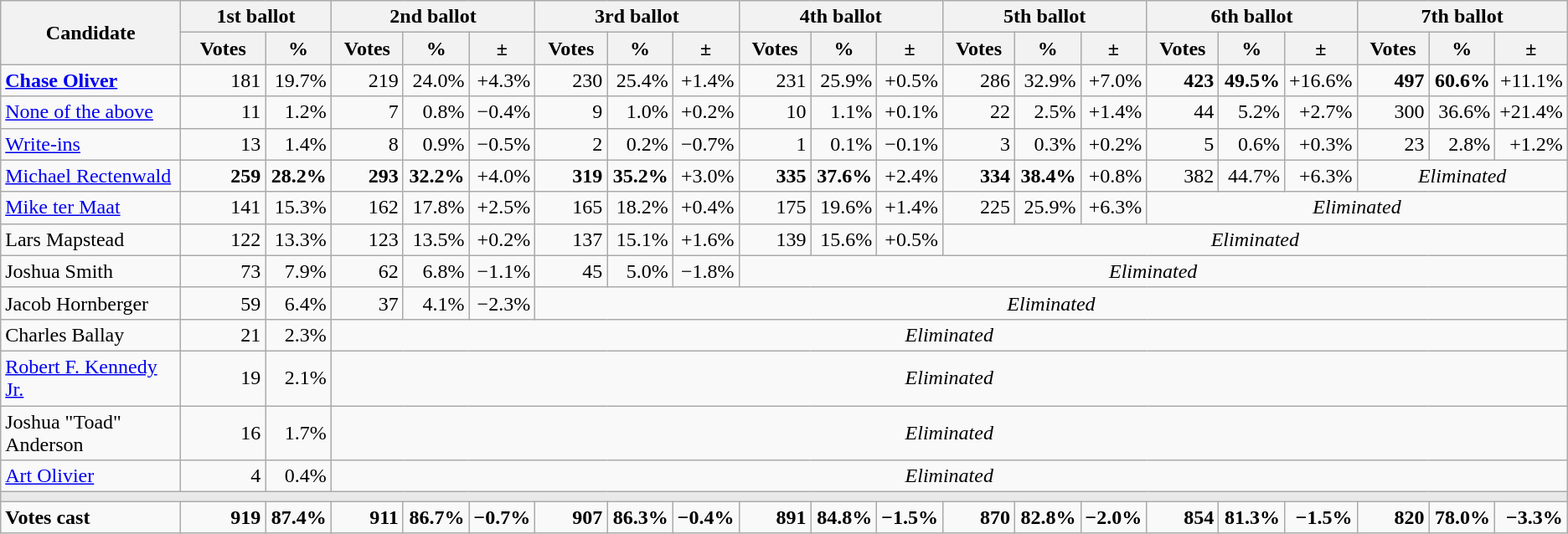<table class="wikitable" style="text-align:right;">
<tr>
<th rowspan="2">Candidate</th>
<th colspan="2">1st ballot</th>
<th colspan="3">2nd ballot</th>
<th colspan="3">3rd ballot</th>
<th colspan="3">4th ballot</th>
<th colspan="3">5th ballot</th>
<th colspan="3">6th ballot</th>
<th colspan="3">7th ballot</th>
</tr>
<tr>
<th width="60">Votes</th>
<th width="45">%</th>
<th width="50">Votes</th>
<th width="45">%</th>
<th width="45">±</th>
<th width="50">Votes</th>
<th width="45">%</th>
<th width="45">±</th>
<th width="50">Votes</th>
<th width="45">%</th>
<th width="45">±</th>
<th width="50">Votes</th>
<th width="45">%</th>
<th width="45">±</th>
<th width="50">Votes</th>
<th width="45">%</th>
<th width="45">±</th>
<th width="50">Votes</th>
<th width="45">%</th>
<th width="45">±</th>
</tr>
<tr>
<td align="left"><strong><a href='#'>Chase Oliver</a></strong></td>
<td>181</td>
<td>19.7%</td>
<td>219</td>
<td>24.0%</td>
<td>+4.3%</td>
<td>230</td>
<td>25.4%</td>
<td>+1.4%</td>
<td>231</td>
<td>25.9%</td>
<td>+0.5%</td>
<td>286</td>
<td>32.9%</td>
<td>+7.0%</td>
<td><strong>423</strong></td>
<td><strong>49.5%</strong></td>
<td>+16.6%</td>
<td><strong>497</strong></td>
<td><strong>60.6%</strong></td>
<td>+11.1%</td>
</tr>
<tr>
<td align="left"><a href='#'>None of the above</a></td>
<td>11</td>
<td>1.2%</td>
<td>7</td>
<td>0.8%</td>
<td>−0.4%</td>
<td>9</td>
<td>1.0%</td>
<td>+0.2%</td>
<td>10</td>
<td>1.1%</td>
<td>+0.1%</td>
<td>22</td>
<td>2.5%</td>
<td>+1.4%</td>
<td>44</td>
<td>5.2%</td>
<td>+2.7%</td>
<td>300</td>
<td>36.6%</td>
<td>+21.4%</td>
</tr>
<tr>
<td align="left"><a href='#'>Write-ins</a></td>
<td>13</td>
<td>1.4%</td>
<td>8</td>
<td>0.9%</td>
<td>−0.5%</td>
<td>2</td>
<td>0.2%</td>
<td>−0.7%</td>
<td>1</td>
<td>0.1%</td>
<td>−0.1%</td>
<td>3</td>
<td>0.3%</td>
<td>+0.2%</td>
<td>5</td>
<td>0.6%</td>
<td>+0.3%</td>
<td>23</td>
<td>2.8%</td>
<td>+1.2%</td>
</tr>
<tr>
<td align="left"><a href='#'>Michael Rectenwald</a></td>
<td><strong>259</strong></td>
<td><strong>28.2%</strong></td>
<td><strong>293</strong></td>
<td><strong>32.2%</strong></td>
<td>+4.0%</td>
<td><strong>319</strong></td>
<td><strong>35.2%</strong></td>
<td>+3.0%</td>
<td><strong>335</strong></td>
<td><strong>37.6%</strong></td>
<td>+2.4%</td>
<td><strong>334</strong></td>
<td><strong>38.4%</strong></td>
<td>+0.8%</td>
<td>382</td>
<td>44.7%</td>
<td>+6.3%</td>
<td colspan="3" align="center"><em>Eliminated</em></td>
</tr>
<tr>
<td align="left"><a href='#'>Mike ter Maat</a></td>
<td>141</td>
<td>15.3%</td>
<td>162</td>
<td>17.8%</td>
<td>+2.5%</td>
<td>165</td>
<td>18.2%</td>
<td>+0.4%</td>
<td>175</td>
<td>19.6%</td>
<td>+1.4%</td>
<td>225</td>
<td>25.9%</td>
<td>+6.3%</td>
<td colspan="6" align="center"><em>Eliminated</em></td>
</tr>
<tr>
<td align="left">Lars Mapstead</td>
<td>122</td>
<td>13.3%</td>
<td>123</td>
<td>13.5%</td>
<td>+0.2%</td>
<td>137</td>
<td>15.1%</td>
<td>+1.6%</td>
<td>139</td>
<td>15.6%</td>
<td>+0.5%</td>
<td colspan="9" align="center"><em>Eliminated</em></td>
</tr>
<tr>
<td align="left">Joshua Smith</td>
<td>73</td>
<td>7.9%</td>
<td>62</td>
<td>6.8%</td>
<td>−1.1%</td>
<td>45</td>
<td>5.0%</td>
<td>−1.8%</td>
<td colspan="12" align="center"><em>Eliminated</em></td>
</tr>
<tr>
<td align="left">Jacob Hornberger</td>
<td>59</td>
<td>6.4%</td>
<td>37</td>
<td>4.1%</td>
<td>−2.3%</td>
<td colspan="15" align="center"><em>Eliminated</em></td>
</tr>
<tr>
<td align="left">Charles Ballay</td>
<td>21</td>
<td>2.3%</td>
<td colspan="18" align="center"><em>Eliminated</em></td>
</tr>
<tr>
<td align="left"><a href='#'>Robert F. Kennedy Jr.</a></td>
<td>19</td>
<td>2.1%</td>
<td colspan="18" align="center"><em>Eliminated</em></td>
</tr>
<tr>
<td align="left">Joshua "Toad" Anderson</td>
<td>16</td>
<td>1.7%</td>
<td colspan="18" align="center"><em>Eliminated</em></td>
</tr>
<tr>
<td align="left"><a href='#'>Art Olivier</a></td>
<td>4</td>
<td>0.4%</td>
<td colspan="18" align="center"><em>Eliminated</em></td>
</tr>
<tr>
<td colspan="21" bgcolor="#E9E9E9"></td>
</tr>
<tr style="font-weight:bold;">
<td align="left">Votes cast</td>
<td>919</td>
<td>87.4%</td>
<td>911</td>
<td>86.7%</td>
<td>−0.7%</td>
<td>907</td>
<td>86.3%</td>
<td>−0.4%</td>
<td>891</td>
<td>84.8%</td>
<td>−1.5%</td>
<td>870</td>
<td>82.8%</td>
<td>−2.0%</td>
<td>854</td>
<td>81.3%</td>
<td>−1.5%</td>
<td>820</td>
<td>78.0%</td>
<td>−3.3%</td>
</tr>
</table>
